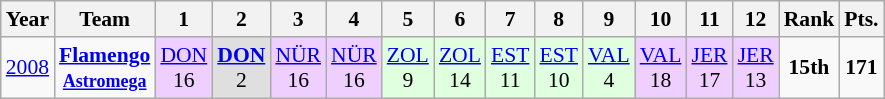<table class="wikitable" style="font-size: 90%; text-align: center">
<tr>
<th>Year</th>
<th>Team</th>
<th>1</th>
<th>2</th>
<th>3</th>
<th>4</th>
<th>5</th>
<th>6</th>
<th>7</th>
<th>8</th>
<th>9</th>
<th>10</th>
<th>11</th>
<th>12</th>
<th>Rank</th>
<th>Pts.</th>
</tr>
<tr>
<td><a href='#'>2008</a></td>
<td><strong><a href='#'>Flamengo</a><br><small><a href='#'>Astromega</a></small></strong></td>
<td style="background:#efcfff;"><a href='#'>DON</a> <br>16</td>
<td style="background:#dfdfdf;"><strong><a href='#'>DON</a></strong> <br>2</td>
<td style="background:#efcfff;"><a href='#'>NÜR</a> <br>16</td>
<td style="background:#efcfff;"><a href='#'>NÜR</a> <br>16</td>
<td style="background:#dfffdf;"><a href='#'>ZOL</a><br>9</td>
<td style="background:#dfffdf;"><a href='#'>ZOL</a><br>14</td>
<td style="background:#dfffdf;"><a href='#'>EST</a><br>11</td>
<td style="background:#dfffdf;"><a href='#'>EST</a><br>10</td>
<td style="background:#dfffdf;"><a href='#'>VAL</a><br>4</td>
<td style="background:#efcfff;"><a href='#'>VAL</a><br>18</td>
<td style="background:#efcfff;"><a href='#'>JER</a> <br>17</td>
<td style="background:#efcfff;"><a href='#'>JER</a> <br>13</td>
<td><strong>15th</strong></td>
<td><strong>171</strong></td>
</tr>
</table>
